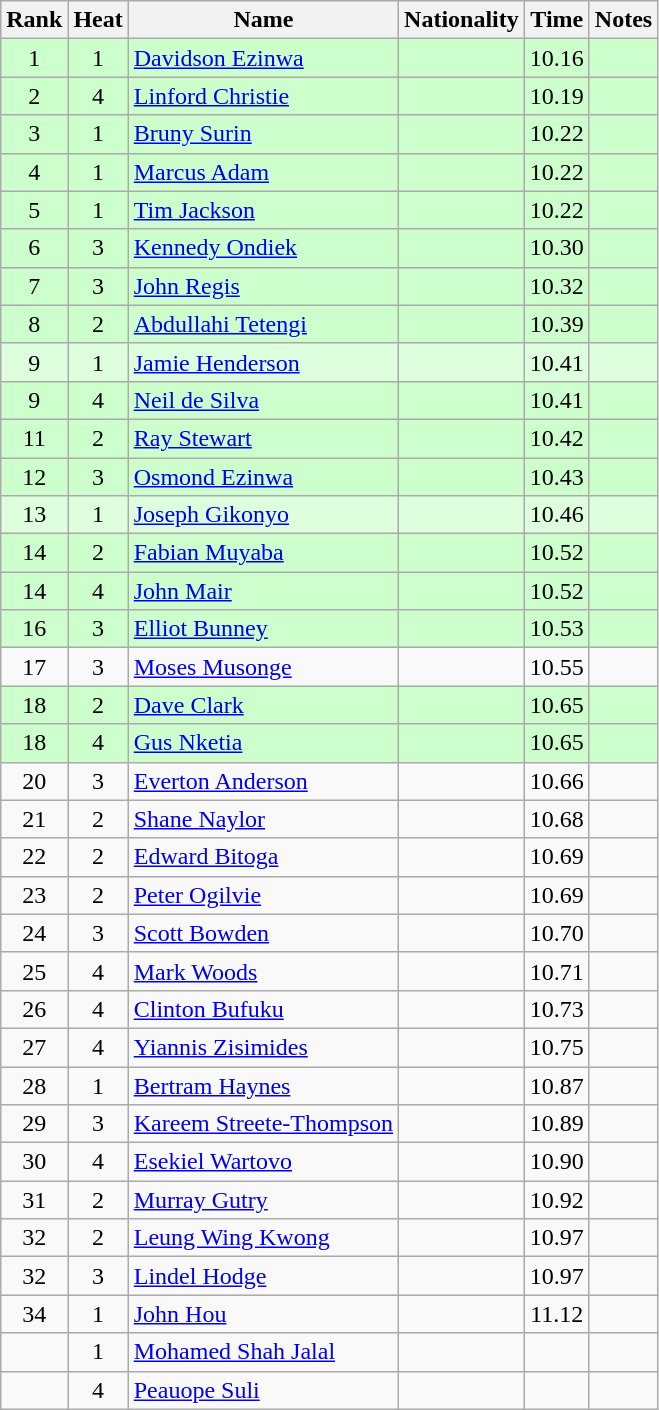<table class="wikitable sortable" style="text-align:center">
<tr>
<th>Rank</th>
<th>Heat</th>
<th>Name</th>
<th>Nationality</th>
<th>Time</th>
<th>Notes</th>
</tr>
<tr bgcolor=ccffcc>
<td>1</td>
<td>1</td>
<td align=left><a href='#'>Davidson Ezinwa</a></td>
<td align=left></td>
<td>10.16</td>
<td></td>
</tr>
<tr bgcolor=ccffcc>
<td>2</td>
<td>4</td>
<td align=left><a href='#'>Linford Christie</a></td>
<td align=left></td>
<td>10.19</td>
<td></td>
</tr>
<tr bgcolor=ccffcc>
<td>3</td>
<td>1</td>
<td align=left><a href='#'>Bruny Surin</a></td>
<td align=left></td>
<td>10.22</td>
<td></td>
</tr>
<tr bgcolor=ccffcc>
<td>4</td>
<td>1</td>
<td align=left><a href='#'>Marcus Adam</a></td>
<td align=left></td>
<td>10.22</td>
<td></td>
</tr>
<tr bgcolor=ccffcc>
<td>5</td>
<td>1</td>
<td align=left><a href='#'>Tim Jackson</a></td>
<td align=left></td>
<td>10.22</td>
<td></td>
</tr>
<tr bgcolor=ccffcc>
<td>6</td>
<td>3</td>
<td align=left><a href='#'>Kennedy Ondiek</a></td>
<td align=left></td>
<td>10.30</td>
<td></td>
</tr>
<tr bgcolor=ccffcc>
<td>7</td>
<td>3</td>
<td align=left><a href='#'>John Regis</a></td>
<td align=left></td>
<td>10.32</td>
<td></td>
</tr>
<tr bgcolor=ccffcc>
<td>8</td>
<td>2</td>
<td align=left><a href='#'>Abdullahi Tetengi</a></td>
<td align=left></td>
<td>10.39</td>
<td></td>
</tr>
<tr bgcolor=ddffdd>
<td>9</td>
<td>1</td>
<td align=left><a href='#'>Jamie Henderson</a></td>
<td align=left></td>
<td>10.41</td>
<td></td>
</tr>
<tr bgcolor=ccffcc>
<td>9</td>
<td>4</td>
<td align=left><a href='#'>Neil de Silva</a></td>
<td align=left></td>
<td>10.41</td>
<td></td>
</tr>
<tr bgcolor=ccffcc>
<td>11</td>
<td>2</td>
<td align=left><a href='#'>Ray Stewart</a></td>
<td align=left></td>
<td>10.42</td>
<td></td>
</tr>
<tr bgcolor=ccffcc>
<td>12</td>
<td>3</td>
<td align=left><a href='#'>Osmond Ezinwa</a></td>
<td align=left></td>
<td>10.43</td>
<td></td>
</tr>
<tr bgcolor=ddffdd>
<td>13</td>
<td>1</td>
<td align=left><a href='#'>Joseph Gikonyo</a></td>
<td align=left></td>
<td>10.46</td>
<td></td>
</tr>
<tr bgcolor=ccffcc>
<td>14</td>
<td>2</td>
<td align=left><a href='#'>Fabian Muyaba</a></td>
<td align=left></td>
<td>10.52</td>
<td></td>
</tr>
<tr bgcolor=ccffcc>
<td>14</td>
<td>4</td>
<td align=left><a href='#'>John Mair</a></td>
<td align=left></td>
<td>10.52</td>
<td></td>
</tr>
<tr bgcolor=ccffcc>
<td>16</td>
<td>3</td>
<td align=left><a href='#'>Elliot Bunney</a></td>
<td align=left></td>
<td>10.53</td>
<td></td>
</tr>
<tr>
<td>17</td>
<td>3</td>
<td align=left><a href='#'>Moses Musonge</a></td>
<td align=left></td>
<td>10.55</td>
<td></td>
</tr>
<tr bgcolor=ccffcc>
<td>18</td>
<td>2</td>
<td align=left><a href='#'>Dave Clark</a></td>
<td align=left></td>
<td>10.65</td>
<td></td>
</tr>
<tr bgcolor=ccffcc>
<td>18</td>
<td>4</td>
<td align=left><a href='#'>Gus Nketia</a></td>
<td align=left></td>
<td>10.65</td>
<td></td>
</tr>
<tr>
<td>20</td>
<td>3</td>
<td align=left><a href='#'>Everton Anderson</a></td>
<td align=left></td>
<td>10.66</td>
<td></td>
</tr>
<tr>
<td>21</td>
<td>2</td>
<td align=left><a href='#'>Shane Naylor</a></td>
<td align=left></td>
<td>10.68</td>
<td></td>
</tr>
<tr>
<td>22</td>
<td>2</td>
<td align=left><a href='#'>Edward Bitoga</a></td>
<td align=left></td>
<td>10.69</td>
<td></td>
</tr>
<tr>
<td>23</td>
<td>2</td>
<td align=left><a href='#'>Peter Ogilvie</a></td>
<td align=left></td>
<td>10.69</td>
<td></td>
</tr>
<tr>
<td>24</td>
<td>3</td>
<td align=left><a href='#'>Scott Bowden</a></td>
<td align=left></td>
<td>10.70</td>
<td></td>
</tr>
<tr>
<td>25</td>
<td>4</td>
<td align=left><a href='#'>Mark Woods</a></td>
<td align=left></td>
<td>10.71</td>
<td></td>
</tr>
<tr>
<td>26</td>
<td>4</td>
<td align=left><a href='#'>Clinton Bufuku</a></td>
<td align=left></td>
<td>10.73</td>
<td></td>
</tr>
<tr>
<td>27</td>
<td>4</td>
<td align=left><a href='#'>Yiannis Zisimides</a></td>
<td align=left></td>
<td>10.75</td>
<td></td>
</tr>
<tr>
<td>28</td>
<td>1</td>
<td align=left><a href='#'>Bertram Haynes</a></td>
<td align=left></td>
<td>10.87</td>
<td></td>
</tr>
<tr>
<td>29</td>
<td>3</td>
<td align=left><a href='#'>Kareem Streete-Thompson</a></td>
<td align=left></td>
<td>10.89</td>
<td></td>
</tr>
<tr>
<td>30</td>
<td>4</td>
<td align=left><a href='#'>Esekiel Wartovo</a></td>
<td align=left></td>
<td>10.90</td>
<td></td>
</tr>
<tr>
<td>31</td>
<td>2</td>
<td align=left><a href='#'>Murray Gutry</a></td>
<td align=left></td>
<td>10.92</td>
<td></td>
</tr>
<tr>
<td>32</td>
<td>2</td>
<td align=left><a href='#'>Leung Wing Kwong</a></td>
<td align=left></td>
<td>10.97</td>
<td></td>
</tr>
<tr>
<td>32</td>
<td>3</td>
<td align=left><a href='#'>Lindel Hodge</a></td>
<td align=left></td>
<td>10.97</td>
<td></td>
</tr>
<tr>
<td>34</td>
<td>1</td>
<td align=left><a href='#'>John Hou</a></td>
<td align=left></td>
<td>11.12</td>
<td></td>
</tr>
<tr>
<td></td>
<td>1</td>
<td align=left><a href='#'>Mohamed Shah Jalal</a></td>
<td align=left></td>
<td></td>
<td></td>
</tr>
<tr>
<td></td>
<td>4</td>
<td align=left><a href='#'>Peauope Suli</a></td>
<td align=left></td>
<td></td>
<td></td>
</tr>
</table>
